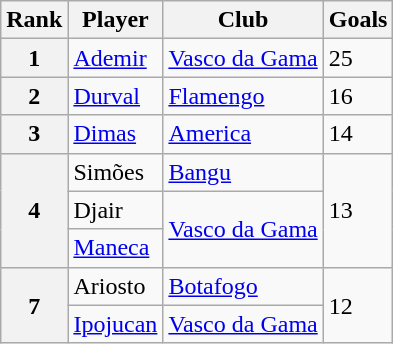<table class="wikitable">
<tr>
<th>Rank</th>
<th>Player</th>
<th>Club</th>
<th>Goals</th>
</tr>
<tr>
<th>1</th>
<td><a href='#'>Ademir</a></td>
<td><a href='#'>Vasco da Gama</a></td>
<td>25</td>
</tr>
<tr>
<th>2</th>
<td><a href='#'>Durval</a></td>
<td><a href='#'>Flamengo</a></td>
<td>16</td>
</tr>
<tr>
<th>3</th>
<td><a href='#'>Dimas</a></td>
<td><a href='#'>America</a></td>
<td>14</td>
</tr>
<tr>
<th rowspan="3">4</th>
<td>Simões</td>
<td><a href='#'>Bangu</a></td>
<td rowspan="3">13</td>
</tr>
<tr>
<td>Djair</td>
<td rowspan="2"><a href='#'>Vasco da Gama</a></td>
</tr>
<tr>
<td><a href='#'>Maneca</a></td>
</tr>
<tr>
<th rowspan="2">7</th>
<td>Ariosto</td>
<td><a href='#'>Botafogo</a></td>
<td rowspan="2">12</td>
</tr>
<tr>
<td><a href='#'>Ipojucan</a></td>
<td><a href='#'>Vasco da Gama</a></td>
</tr>
</table>
